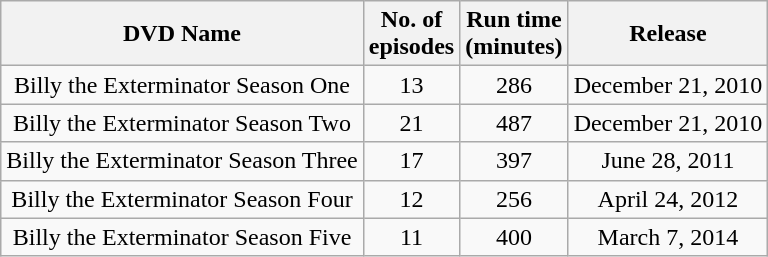<table class="wikitable" style="text-align:center;">
<tr>
<th>DVD Name</th>
<th>No. of<br>episodes</th>
<th>Run time<br>(minutes)</th>
<th>Release</th>
</tr>
<tr>
<td>Billy the Exterminator Season One</td>
<td>13</td>
<td>286</td>
<td>December 21, 2010</td>
</tr>
<tr>
<td>Billy the Exterminator Season Two</td>
<td>21</td>
<td>487</td>
<td>December 21, 2010</td>
</tr>
<tr>
<td>Billy the Exterminator Season Three</td>
<td>17</td>
<td>397</td>
<td>June 28, 2011</td>
</tr>
<tr>
<td>Billy the Exterminator Season Four</td>
<td>12</td>
<td>256</td>
<td>April 24, 2012</td>
</tr>
<tr>
<td>Billy the Exterminator Season Five</td>
<td>11</td>
<td>400</td>
<td>March 7, 2014</td>
</tr>
</table>
